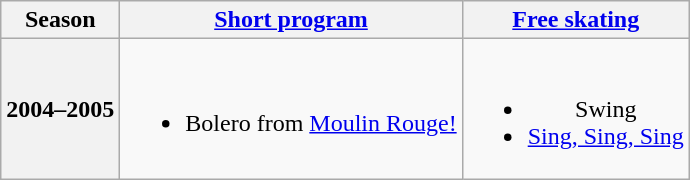<table class=wikitable style=text-align:center>
<tr>
<th>Season</th>
<th><a href='#'>Short program</a></th>
<th><a href='#'>Free skating</a></th>
</tr>
<tr>
<th>2004–2005 <br> </th>
<td><br><ul><li>Bolero from <a href='#'>Moulin Rouge!</a></li></ul></td>
<td><br><ul><li>Swing</li><li><a href='#'>Sing, Sing, Sing</a></li></ul></td>
</tr>
</table>
